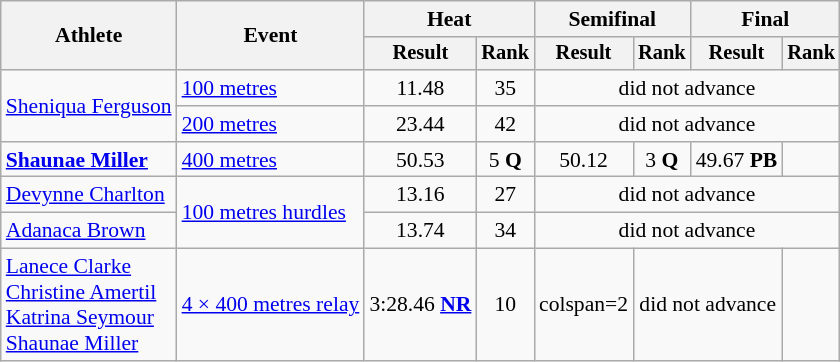<table class="wikitable" style="font-size:90%">
<tr>
<th rowspan="2">Athlete</th>
<th rowspan="2">Event</th>
<th colspan="2">Heat</th>
<th colspan="2">Semifinal</th>
<th colspan="2">Final</th>
</tr>
<tr style="font-size:95%">
<th>Result</th>
<th>Rank</th>
<th>Result</th>
<th>Rank</th>
<th>Result</th>
<th>Rank</th>
</tr>
<tr style=text-align:center>
<td rowspan =2 style=text-align:left><a href='#'>Sheniqua Ferguson</a></td>
<td style=text-align:left><a href='#'>100 metres</a></td>
<td>11.48</td>
<td>35</td>
<td colspan=4>did not advance</td>
</tr>
<tr style=text-align:center>
<td style=text-align:left><a href='#'>200 metres</a></td>
<td>23.44</td>
<td>42</td>
<td colspan=4>did not advance</td>
</tr>
<tr style=text-align:center>
<td style=text-align:left><strong><a href='#'>Shaunae Miller</a></strong></td>
<td style=text-align:left><a href='#'>400 metres</a></td>
<td>50.53</td>
<td>5 <strong>Q</strong></td>
<td>50.12</td>
<td>3 <strong>Q</strong></td>
<td>49.67 <strong>PB</strong></td>
<td></td>
</tr>
<tr style=text-align:center>
<td style=text-align:left><a href='#'>Devynne Charlton</a></td>
<td rowspan =2 style=text-align:left><a href='#'>100 metres hurdles</a></td>
<td>13.16</td>
<td>27</td>
<td colspan=4>did not advance</td>
</tr>
<tr style=text-align:center>
<td style=text-align:left><a href='#'>Adanaca Brown</a></td>
<td>13.74</td>
<td>34</td>
<td colspan=4>did not advance</td>
</tr>
<tr style=text-align:center>
<td style=text-align:left><a href='#'>Lanece Clarke</a><br><a href='#'>Christine Amertil</a><br><a href='#'>Katrina Seymour</a><br><a href='#'>Shaunae Miller</a></td>
<td style=text-align:left><a href='#'>4 × 400 metres relay</a></td>
<td>3:28.46 <strong><a href='#'>NR</a></strong></td>
<td>10</td>
<td>colspan=2 </td>
<td colspan=2>did not advance</td>
</tr>
</table>
